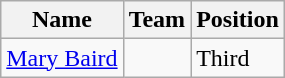<table class="wikitable">
<tr>
<th><strong>Name</strong></th>
<th><strong>Team</strong></th>
<th><strong>Position</strong></th>
</tr>
<tr>
<td><a href='#'>Mary Baird</a></td>
<td></td>
<td>Third</td>
</tr>
</table>
